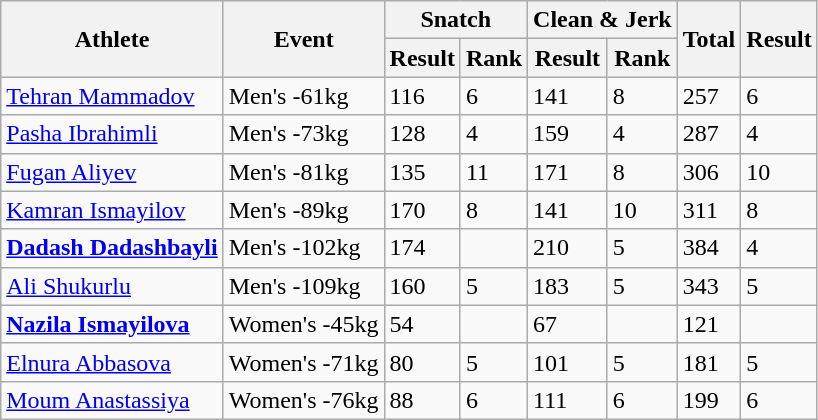<table class="wikitable">
<tr>
<th rowspan="2">Athlete</th>
<th rowspan="2">Event</th>
<th colspan="2">Snatch</th>
<th colspan="2">Clean & Jerk</th>
<th rowspan="2">Total</th>
<th rowspan="2">Result</th>
</tr>
<tr>
<th>Result</th>
<th>Rank</th>
<th>Result</th>
<th>Rank</th>
</tr>
<tr>
<td><a href='#'>Tehran Mammadov</a></td>
<td>Men's -61kg</td>
<td>116</td>
<td>6</td>
<td>141</td>
<td>8</td>
<td>257</td>
<td>6</td>
</tr>
<tr>
<td><a href='#'>Pasha Ibrahimli</a></td>
<td>Men's -73kg</td>
<td>128</td>
<td>4</td>
<td>159</td>
<td>4</td>
<td>287</td>
<td>4</td>
</tr>
<tr>
<td><a href='#'>Fugan Aliyev</a></td>
<td>Men's -81kg</td>
<td>135</td>
<td>11</td>
<td>171</td>
<td>8</td>
<td>306</td>
<td>10</td>
</tr>
<tr>
<td><a href='#'>Kamran Ismayilov</a></td>
<td>Men's -89kg</td>
<td>170</td>
<td>8</td>
<td>141</td>
<td>10</td>
<td>311</td>
<td>8</td>
</tr>
<tr>
<td><strong><a href='#'>Dadash Dadashbayli</a></strong></td>
<td>Men's -102kg</td>
<td>174</td>
<td></td>
<td>210</td>
<td>5</td>
<td>384</td>
<td>4</td>
</tr>
<tr>
<td><a href='#'>Ali Shukurlu</a></td>
<td>Men's -109kg</td>
<td>160</td>
<td>5</td>
<td>183</td>
<td>5</td>
<td>343</td>
<td>5</td>
</tr>
<tr>
<td><strong><a href='#'>Nazila Ismayilova</a></strong></td>
<td>Women's -45kg</td>
<td>54</td>
<td></td>
<td>67</td>
<td></td>
<td>121</td>
<td></td>
</tr>
<tr>
<td><a href='#'>Elnura Abbasova</a></td>
<td>Women's -71kg</td>
<td>80</td>
<td>5</td>
<td>101</td>
<td>5</td>
<td>181</td>
<td>5</td>
</tr>
<tr>
<td><a href='#'>Moum Anastassiya</a></td>
<td>Women's -76kg</td>
<td>88</td>
<td>6</td>
<td>111</td>
<td>6</td>
<td>199</td>
<td>6</td>
</tr>
</table>
